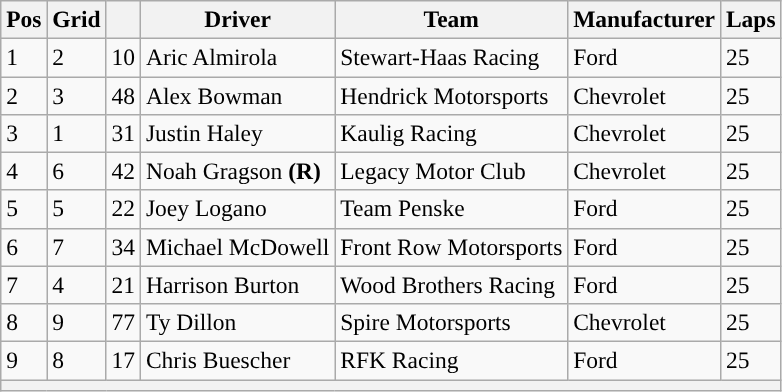<table class="wikitable" style="font-size:98%">
<tr>
<th>Pos</th>
<th>Grid</th>
<th></th>
<th>Driver</th>
<th>Team</th>
<th>Manufacturer</th>
<th>Laps</th>
</tr>
<tr>
<td>1</td>
<td>2</td>
<td>10</td>
<td>Aric Almirola</td>
<td>Stewart-Haas Racing</td>
<td>Ford</td>
<td>25</td>
</tr>
<tr>
<td>2</td>
<td>3</td>
<td>48</td>
<td>Alex Bowman</td>
<td>Hendrick Motorsports</td>
<td>Chevrolet</td>
<td>25</td>
</tr>
<tr>
<td>3</td>
<td>1</td>
<td>31</td>
<td>Justin Haley</td>
<td>Kaulig Racing</td>
<td>Chevrolet</td>
<td>25</td>
</tr>
<tr>
<td>4</td>
<td>6</td>
<td>42</td>
<td>Noah Gragson <strong>(R)</strong></td>
<td>Legacy Motor Club</td>
<td>Chevrolet</td>
<td>25</td>
</tr>
<tr>
<td>5</td>
<td>5</td>
<td>22</td>
<td>Joey Logano</td>
<td>Team Penske</td>
<td>Ford</td>
<td>25</td>
</tr>
<tr>
<td>6</td>
<td>7</td>
<td>34</td>
<td>Michael McDowell</td>
<td>Front Row Motorsports</td>
<td>Ford</td>
<td>25</td>
</tr>
<tr>
<td>7</td>
<td>4</td>
<td>21</td>
<td>Harrison Burton</td>
<td>Wood Brothers Racing</td>
<td>Ford</td>
<td>25</td>
</tr>
<tr>
<td>8</td>
<td>9</td>
<td>77</td>
<td>Ty Dillon</td>
<td>Spire Motorsports</td>
<td>Chevrolet</td>
<td>25</td>
</tr>
<tr>
<td>9</td>
<td>8</td>
<td>17</td>
<td>Chris Buescher</td>
<td>RFK Racing</td>
<td>Ford</td>
<td>25</td>
</tr>
<tr>
<th colspan="7"></th>
</tr>
</table>
